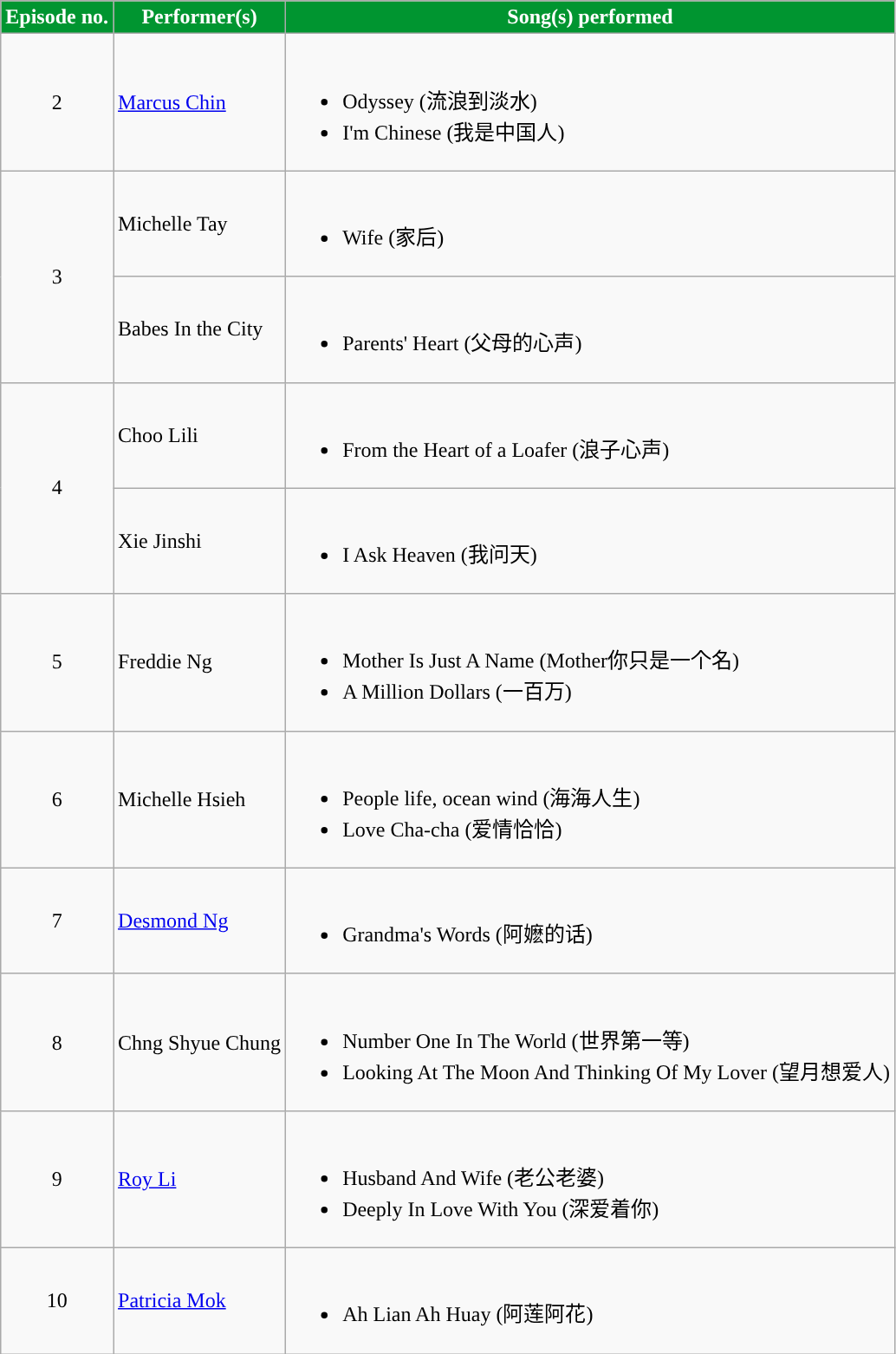<table class="wikitable">
<tr>
<th style="background:#009530; color:white">Episode no.</th>
<th style="background:#009530; color:white">Performer(s)</th>
<th style="background:#009530; color:white">Song(s) performed</th>
</tr>
<tr>
<td style="text-align: center;">2</td>
<td><a href='#'>Marcus Chin</a></td>
<td><br><ul><li>Odyssey (流浪到淡水)</li><li>I'm Chinese (我是中国人)</li></ul></td>
</tr>
<tr>
<td rowspan="2" style="text-align: center;">3</td>
<td>Michelle Tay</td>
<td><br><ul><li>Wife (家后)</li></ul></td>
</tr>
<tr>
<td>Babes In the City</td>
<td><br><ul><li>Parents' Heart (父母的心声)</li></ul></td>
</tr>
<tr>
<td rowspan="2" style="text-align: center;">4</td>
<td>Choo Lili</td>
<td><br><ul><li>From the Heart of a Loafer (浪子心声)</li></ul></td>
</tr>
<tr>
<td>Xie Jinshi</td>
<td><br><ul><li>I Ask Heaven (我问天)</li></ul></td>
</tr>
<tr>
<td style="text-align: center;">5</td>
<td>Freddie Ng</td>
<td><br><ul><li>Mother Is Just A Name (Mother你只是一个名)</li><li>A Million Dollars (一百万)</li></ul></td>
</tr>
<tr>
<td style="text-align: center;">6</td>
<td>Michelle Hsieh</td>
<td><br><ul><li>People life, ocean wind (海海人生)</li><li>Love Cha-cha (爱情恰恰)</li></ul></td>
</tr>
<tr>
<td style="text-align: center;">7</td>
<td><a href='#'>Desmond Ng</a></td>
<td><br><ul><li>Grandma's Words (阿嬷的话)</li></ul></td>
</tr>
<tr>
<td style="text-align: center;">8</td>
<td>Chng Shyue Chung</td>
<td><br><ul><li>Number One In The World (世界第一等)</li><li>Looking At The Moon And Thinking Of My Lover (望月想爱人)</li></ul></td>
</tr>
<tr>
<td style="text-align: center;">9</td>
<td><a href='#'>Roy Li</a></td>
<td><br><ul><li>Husband And Wife (老公老婆)</li><li>Deeply In Love With You (深爱着你)</li></ul></td>
</tr>
<tr>
<td style="text-align: center;">10</td>
<td><a href='#'>Patricia Mok</a></td>
<td><br><ul><li>Ah Lian Ah Huay (阿莲阿花)</li></ul></td>
</tr>
</table>
